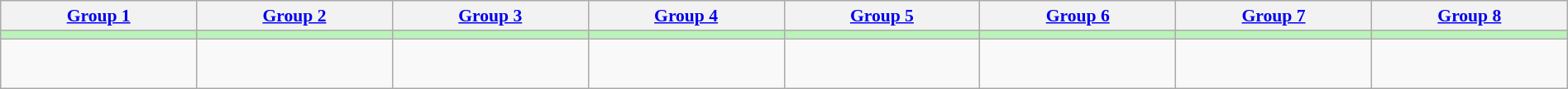<table class="wikitable" style="text-align:center; width:100%; font-size:90%;">
<tr>
<th style="width:12.5%"><a href='#'>Group 1</a></th>
<th style="width:12.5%"><a href='#'>Group 2</a></th>
<th style="width:12.5%"><a href='#'>Group 3</a></th>
<th style="width:12.5%"><a href='#'>Group 4</a></th>
<th style="width:12.5%"><a href='#'>Group 5</a></th>
<th style="width:12.5%"><a href='#'>Group 6</a></th>
<th style="width:12.5%"><a href='#'>Group 7</a></th>
<th style="width:12.5%"><a href='#'>Group 8</a></th>
</tr>
<tr style="background:#BBF3BB">
<td></td>
<td></td>
<td></td>
<td></td>
<td></td>
<td></td>
<td></td>
<td></td>
</tr>
<tr style="vertical-align:top;">
<td><br><br></td>
<td><br><br></td>
<td><br><br></td>
<td><br></td>
<td><br><br></td>
<td><br><br></td>
<td><br><br></td>
<td><br><br></td>
</tr>
</table>
